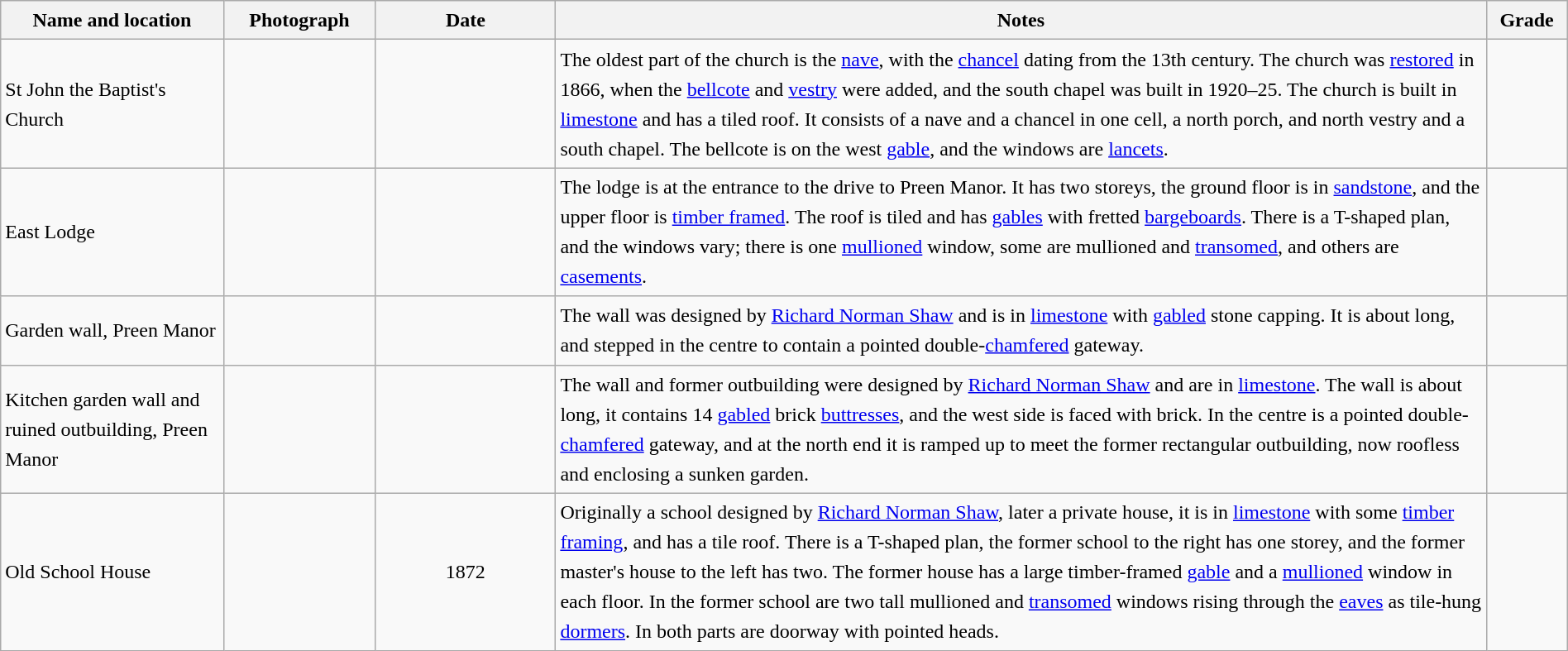<table class="wikitable sortable plainrowheaders" style="width:100%; border:0; text-align:left; line-height:150%;">
<tr>
<th scope="col"  style="width:150px">Name and location</th>
<th scope="col"  style="width:100px" class="unsortable">Photograph</th>
<th scope="col"  style="width:120px">Date</th>
<th scope="col"  style="width:650px" class="unsortable">Notes</th>
<th scope="col"  style="width:50px">Grade</th>
</tr>
<tr>
<td>St John the Baptist's Church<br><small></small></td>
<td></td>
<td align="center"></td>
<td>The oldest part of the church is the <a href='#'>nave</a>, with the <a href='#'>chancel</a> dating from the 13th century.  The church was <a href='#'>restored</a> in 1866, when the <a href='#'>bellcote</a> and <a href='#'>vestry</a> were added, and the south chapel was built in 1920–25.  The church is built in <a href='#'>limestone</a> and has a tiled roof.  It consists of a nave and a chancel in one cell, a north porch, and north vestry and a south chapel.  The bellcote is on the west <a href='#'>gable</a>, and the windows are <a href='#'>lancets</a>.</td>
<td align="center" ></td>
</tr>
<tr>
<td>East Lodge<br><small></small></td>
<td></td>
<td align="center"></td>
<td>The lodge is at the entrance to the drive to Preen Manor.  It has two storeys, the ground floor is in <a href='#'>sandstone</a>, and the upper floor is <a href='#'>timber framed</a>.  The roof is tiled and has <a href='#'>gables</a> with fretted <a href='#'>bargeboards</a>.  There is a T-shaped plan, and the windows vary; there is one <a href='#'>mullioned</a> window, some are mullioned and <a href='#'>transomed</a>, and others are <a href='#'>casements</a>.</td>
<td align="center" ></td>
</tr>
<tr>
<td>Garden wall, Preen Manor<br><small></small></td>
<td></td>
<td align="center"></td>
<td>The wall was designed by <a href='#'>Richard Norman Shaw</a> and is in <a href='#'>limestone</a> with <a href='#'>gabled</a> stone capping.  It is about  long, and stepped in the centre to contain a pointed double-<a href='#'>chamfered</a> gateway.</td>
<td align="center" ></td>
</tr>
<tr>
<td>Kitchen garden wall and ruined outbuilding, Preen Manor<br><small></small></td>
<td></td>
<td align="center"></td>
<td>The wall and former outbuilding were designed by <a href='#'>Richard Norman Shaw</a> and are in <a href='#'>limestone</a>.  The wall is about  long, it contains 14 <a href='#'>gabled</a> brick <a href='#'>buttresses</a>, and the west side is faced with brick.  In the centre is a pointed double-<a href='#'>chamfered</a> gateway, and at the north end it is ramped up to meet the former rectangular outbuilding, now roofless and enclosing a sunken garden.</td>
<td align="center" ></td>
</tr>
<tr>
<td>Old School House<br><small></small></td>
<td></td>
<td align="center">1872</td>
<td>Originally a school designed by <a href='#'>Richard Norman Shaw</a>, later a private house, it is in <a href='#'>limestone</a> with some <a href='#'>timber framing</a>, and has a tile roof.  There is a T-shaped plan, the former school to the right has one storey, and the former master's house to the left has two.  The former house has a large timber-framed <a href='#'>gable</a> and a <a href='#'>mullioned</a> window in each floor.  In the former school are two tall mullioned and <a href='#'>transomed</a> windows rising through the <a href='#'>eaves</a> as tile-hung <a href='#'>dormers</a>.  In both parts are doorway with pointed heads.</td>
<td align="center" ></td>
</tr>
<tr>
</tr>
</table>
